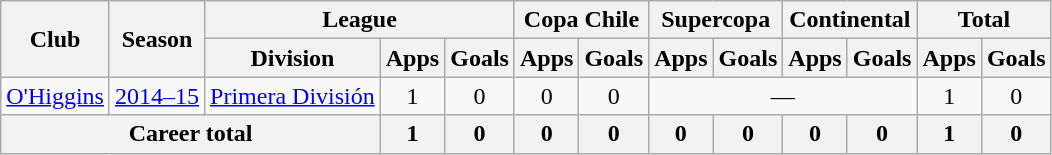<table class="wikitable" style="text-align: center;">
<tr>
<th rowspan="2">Club</th>
<th rowspan="2">Season</th>
<th colspan="3">League</th>
<th colspan="2">Copa Chile</th>
<th colspan="2">Supercopa</th>
<th colspan="2">Continental</th>
<th colspan="2">Total</th>
</tr>
<tr>
<th>Division</th>
<th>Apps</th>
<th>Goals</th>
<th>Apps</th>
<th>Goals</th>
<th>Apps</th>
<th>Goals</th>
<th>Apps</th>
<th>Goals</th>
<th>Apps</th>
<th>Goals</th>
</tr>
<tr>
<td rowspan="1"><a href='#'>O'Higgins</a></td>
<td><a href='#'>2014–15</a></td>
<td rowspan="1"><a href='#'>Primera División</a></td>
<td>1</td>
<td>0</td>
<td>0</td>
<td>0</td>
<td colspan="4">—</td>
<td>1</td>
<td>0</td>
</tr>
<tr>
<th colspan="3">Career total</th>
<th>1</th>
<th>0</th>
<th>0</th>
<th>0</th>
<th>0</th>
<th>0</th>
<th>0</th>
<th>0</th>
<th>1</th>
<th>0</th>
</tr>
</table>
